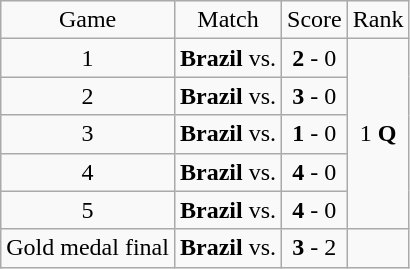<table class="wikitable">
<tr>
<td style="text-align:center;">Game</td>
<td style="text-align:center;">Match</td>
<td style="text-align:center;">Score</td>
<td style="text-align:center;">Rank</td>
</tr>
<tr>
<td style="text-align:center;">1</td>
<td><strong>Brazil</strong> vs. </td>
<td style="text-align:center;"><strong>2</strong> - 0</td>
<td rowspan="5" style="text-align:center;">1 <strong>Q</strong></td>
</tr>
<tr>
<td style="text-align:center;">2</td>
<td><strong>Brazil</strong> vs. </td>
<td style="text-align:center;"><strong>3</strong> - 0</td>
</tr>
<tr>
<td style="text-align:center;">3</td>
<td><strong>Brazil</strong> vs. </td>
<td style="text-align:center;"><strong>1</strong> - 0</td>
</tr>
<tr>
<td style="text-align:center;">4</td>
<td><strong>Brazil</strong> vs. </td>
<td style="text-align:center;"><strong>4</strong> - 0</td>
</tr>
<tr>
<td style="text-align:center;">5</td>
<td><strong>Brazil</strong> vs. </td>
<td style="text-align:center;"><strong>4</strong> - 0</td>
</tr>
<tr>
<td style="text-align:center;">Gold medal final</td>
<td><strong>Brazil</strong> vs. </td>
<td style="text-align:center;"><strong>3</strong> - 2</td>
<td style="text-align:center;"></td>
</tr>
</table>
